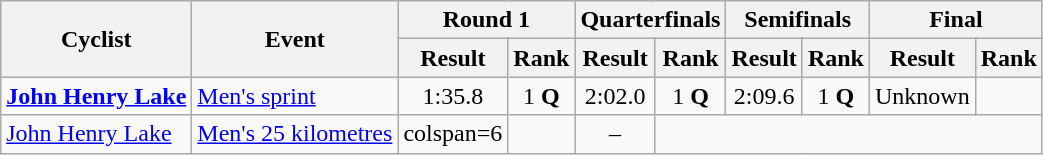<table class="wikitable sortable" style="text-align:center">
<tr>
<th rowspan=2>Cyclist</th>
<th rowspan=2>Event</th>
<th colspan=2>Round 1</th>
<th colspan=2>Quarterfinals</th>
<th colspan=2>Semifinals</th>
<th colspan=2>Final</th>
</tr>
<tr>
<th>Result</th>
<th>Rank</th>
<th>Result</th>
<th>Rank</th>
<th>Result</th>
<th>Rank</th>
<th>Result</th>
<th>Rank</th>
</tr>
<tr>
<td align=left><strong><a href='#'>John Henry Lake</a></strong></td>
<td align=left><a href='#'>Men's sprint</a></td>
<td>1:35.8</td>
<td>1 <strong>Q</strong></td>
<td>2:02.0</td>
<td>1 <strong>Q</strong></td>
<td>2:09.6</td>
<td>1 <strong>Q</strong></td>
<td>Unknown</td>
<td></td>
</tr>
<tr>
<td align=left><a href='#'>John Henry Lake</a></td>
<td align=left><a href='#'>Men's 25 kilometres</a></td>
<td>colspan=6 </td>
<td></td>
<td>–</td>
</tr>
</table>
